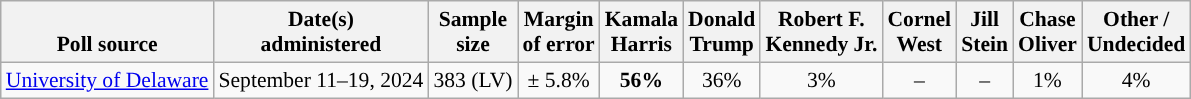<table class="wikitable sortable mw-datatable" style="font-size:90%;text-align:center;line-height:17px">
<tr valign=bottom>
<th>Poll source</th>
<th>Date(s)<br>administered</th>
<th>Sample<br>size</th>
<th>Margin<br>of error</th>
<th class="unsortable">Kamala<br>Harris<br></th>
<th class="unsortable">Donald<br>Trump<br></th>
<th class="unsortable">Robert F.<br>Kennedy Jr.<br></th>
<th class="unsortable">Cornel<br>West<br></th>
<th class="unsortable">Jill<br>Stein<br></th>
<th class="unsortable">Chase<br>Oliver<br></th>
<th class="unsortable">Other /<br>Undecided</th>
</tr>
<tr>
<td style="text-align:left;"><a href='#'>University of Delaware</a></td>
<td data-sort-value="2024-09-19">September 11–19, 2024</td>
<td>383 (LV)</td>
<td>± 5.8%</td>
<td style="color:black;background-color:"><strong>56%</strong></td>
<td>36%</td>
<td>3%</td>
<td>–</td>
<td>–</td>
<td>1%</td>
<td>4%</td>
</tr>
</table>
